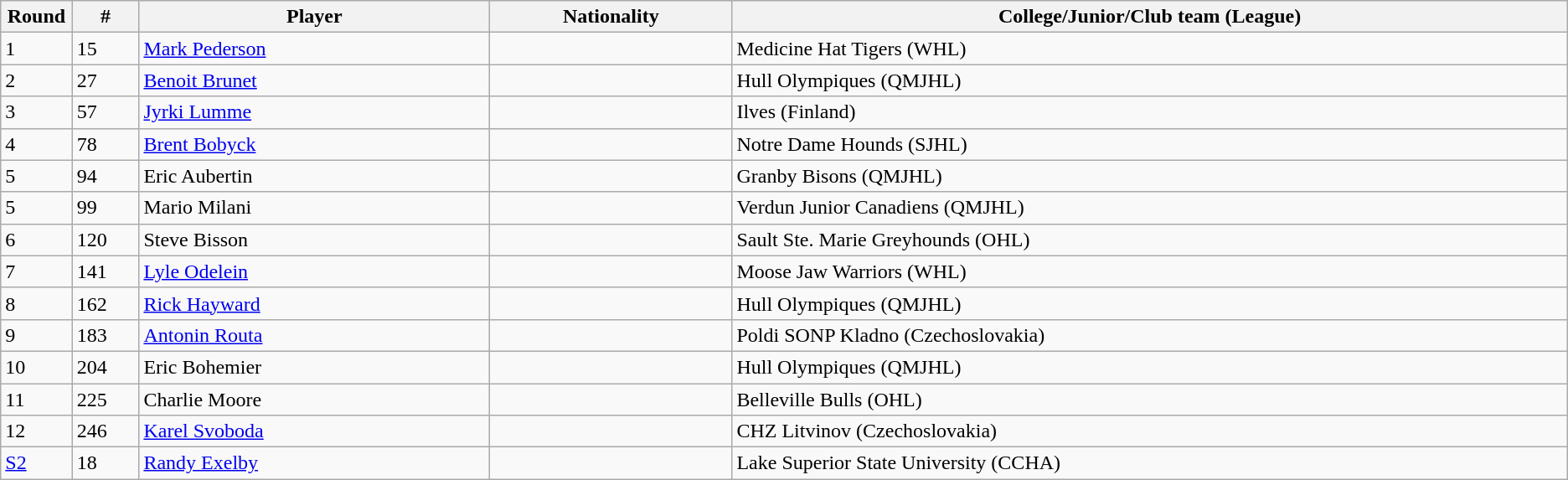<table class="wikitable">
<tr align="center">
<th bgcolor="#DDDDFF" width="4.0%">Round</th>
<th bgcolor="#DDDDFF" width="4.0%">#</th>
<th bgcolor="#DDDDFF" width="21.0%">Player</th>
<th bgcolor="#DDDDFF" width="14.5%">Nationality</th>
<th bgcolor="#DDDDFF" width="50.0%">College/Junior/Club team (League)</th>
</tr>
<tr>
<td>1</td>
<td>15</td>
<td><a href='#'>Mark Pederson</a></td>
<td></td>
<td>Medicine Hat Tigers (WHL)</td>
</tr>
<tr>
<td>2</td>
<td>27</td>
<td><a href='#'>Benoit Brunet</a></td>
<td></td>
<td>Hull Olympiques (QMJHL)</td>
</tr>
<tr>
<td>3</td>
<td>57</td>
<td><a href='#'>Jyrki Lumme</a></td>
<td></td>
<td>Ilves (Finland)</td>
</tr>
<tr>
<td>4</td>
<td>78</td>
<td><a href='#'>Brent Bobyck</a></td>
<td></td>
<td>Notre Dame Hounds (SJHL)</td>
</tr>
<tr>
<td>5</td>
<td>94</td>
<td>Eric Aubertin</td>
<td></td>
<td>Granby Bisons (QMJHL)</td>
</tr>
<tr>
<td>5</td>
<td>99</td>
<td>Mario Milani</td>
<td></td>
<td>Verdun Junior Canadiens (QMJHL)</td>
</tr>
<tr>
<td>6</td>
<td>120</td>
<td>Steve Bisson</td>
<td></td>
<td>Sault Ste. Marie Greyhounds (OHL)</td>
</tr>
<tr>
<td>7</td>
<td>141</td>
<td><a href='#'>Lyle Odelein</a></td>
<td></td>
<td>Moose Jaw Warriors (WHL)</td>
</tr>
<tr>
<td>8</td>
<td>162</td>
<td><a href='#'>Rick Hayward</a></td>
<td></td>
<td>Hull Olympiques (QMJHL)</td>
</tr>
<tr>
<td>9</td>
<td>183</td>
<td><a href='#'>Antonin Routa</a></td>
<td></td>
<td>Poldi SONP Kladno (Czechoslovakia)</td>
</tr>
<tr>
<td>10</td>
<td>204</td>
<td>Eric Bohemier</td>
<td></td>
<td>Hull Olympiques (QMJHL)</td>
</tr>
<tr>
<td>11</td>
<td>225</td>
<td>Charlie Moore</td>
<td></td>
<td>Belleville Bulls (OHL)</td>
</tr>
<tr>
<td>12</td>
<td>246</td>
<td><a href='#'>Karel Svoboda</a></td>
<td></td>
<td>CHZ Litvinov (Czechoslovakia)</td>
</tr>
<tr>
<td><a href='#'>S2</a></td>
<td>18</td>
<td><a href='#'>Randy Exelby</a></td>
<td></td>
<td>Lake Superior State University (CCHA)</td>
</tr>
</table>
